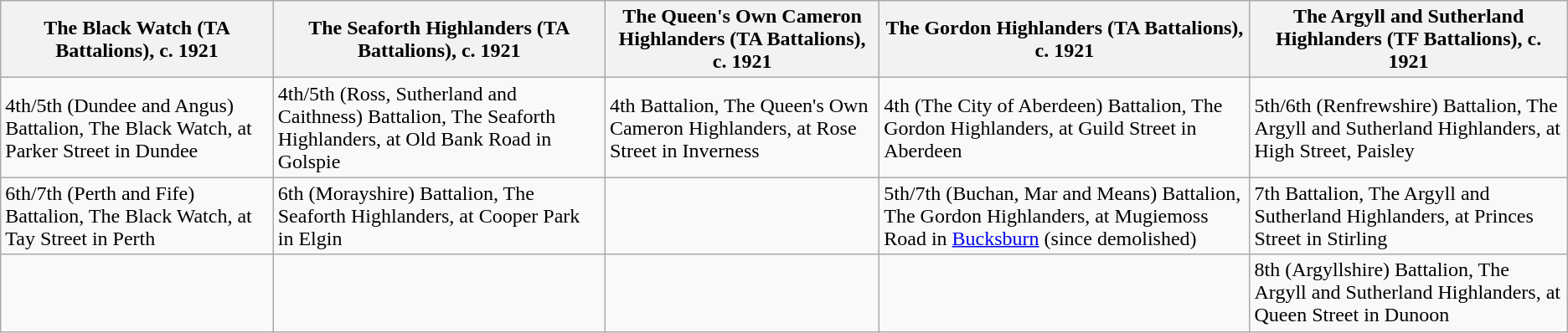<table class="wikitable">
<tr>
<th>The Black Watch (TA Battalions), c. 1921</th>
<th>The Seaforth Highlanders (TA Battalions), c. 1921</th>
<th>The Queen's Own Cameron Highlanders (TA Battalions), c. 1921</th>
<th>The Gordon Highlanders (TA Battalions), c. 1921</th>
<th>The Argyll and Sutherland Highlanders (TF Battalions), c. 1921</th>
</tr>
<tr>
<td>4th/5th (Dundee and Angus) Battalion, The Black Watch, at Parker Street in Dundee</td>
<td>4th/5th (Ross, Sutherland and Caithness) Battalion, The Seaforth Highlanders, at Old Bank Road in Golspie</td>
<td>4th Battalion, The Queen's Own Cameron Highlanders, at Rose Street in Inverness</td>
<td>4th (The City of Aberdeen) Battalion, The Gordon Highlanders, at Guild Street in Aberdeen</td>
<td>5th/6th (Renfrewshire) Battalion, The Argyll and Sutherland Highlanders, at High Street, Paisley</td>
</tr>
<tr>
<td>6th/7th (Perth and Fife) Battalion, The Black Watch, at Tay Street in Perth</td>
<td>6th (Morayshire) Battalion, The Seaforth Highlanders, at Cooper Park in Elgin</td>
<td></td>
<td>5th/7th (Buchan, Mar and Means) Battalion, The Gordon Highlanders, at Mugiemoss Road in <a href='#'>Bucksburn</a> (since demolished)</td>
<td>7th Battalion, The Argyll and Sutherland Highlanders, at Princes Street in Stirling</td>
</tr>
<tr>
<td></td>
<td></td>
<td></td>
<td></td>
<td>8th (Argyllshire) Battalion,  The Argyll and Sutherland Highlanders, at Queen Street in Dunoon</td>
</tr>
</table>
